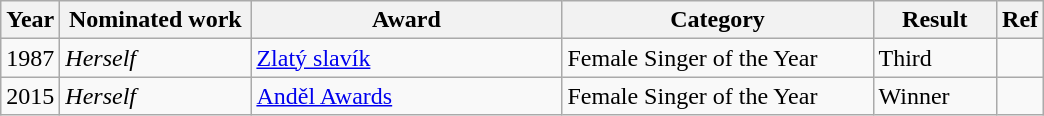<table class="wikitable">
<tr>
<th width="1">Year</th>
<th width="120">Nominated work</th>
<th width="200">Award</th>
<th width="200">Category</th>
<th width="75">Result</th>
<th width="1">Ref</th>
</tr>
<tr>
<td>1987</td>
<td><em>Herself</em></td>
<td><a href='#'>Zlatý slavík</a></td>
<td>Female Singer of the Year</td>
<td>Third</td>
<td></td>
</tr>
<tr>
<td>2015</td>
<td><em>Herself</em></td>
<td><a href='#'>Anděl Awards</a></td>
<td>Female Singer of the Year</td>
<td>Winner</td>
<td></td>
</tr>
</table>
